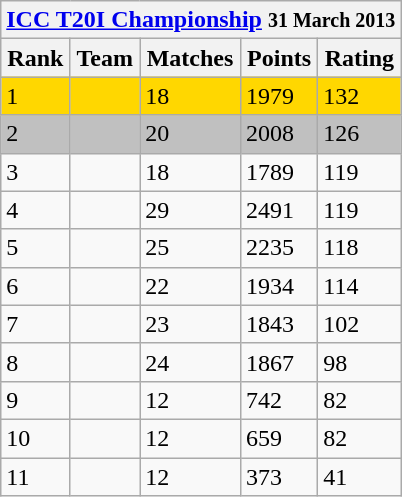<table class="wikitable" style="white-space: nowrap;">
<tr>
<th colspan="5"><a href='#'>ICC T20I Championship</a> <small>31 March 2013</small></th>
</tr>
<tr>
<th>Rank</th>
<th>Team</th>
<th>Matches</th>
<th>Points</th>
<th>Rating</th>
</tr>
<tr style="background:gold">
<td>1</td>
<td style="text-align:left"></td>
<td>18</td>
<td>1979</td>
<td>132</td>
</tr>
<tr style="background:silver">
<td>2</td>
<td style="text-align:left"></td>
<td>20</td>
<td>2008</td>
<td>126</td>
</tr>
<tr>
<td>3</td>
<td style="text-align:left"></td>
<td>18</td>
<td>1789</td>
<td>119</td>
</tr>
<tr>
<td>4</td>
<td style="text-align:left"></td>
<td>29</td>
<td>2491</td>
<td>119</td>
</tr>
<tr>
<td>5</td>
<td style="text-align:left"></td>
<td>25</td>
<td>2235</td>
<td>118</td>
</tr>
<tr>
<td>6</td>
<td style="text-align:left"></td>
<td>22</td>
<td>1934</td>
<td>114</td>
</tr>
<tr>
<td>7</td>
<td style="text-align:left"></td>
<td>23</td>
<td>1843</td>
<td>102</td>
</tr>
<tr>
<td>8</td>
<td style="text-align:left"></td>
<td>24</td>
<td>1867</td>
<td>98</td>
</tr>
<tr>
<td>9</td>
<td style="text-align:left"></td>
<td>12</td>
<td>742</td>
<td>82</td>
</tr>
<tr>
<td>10</td>
<td style="text-align:left"></td>
<td>12</td>
<td>659</td>
<td>82</td>
</tr>
<tr>
<td>11</td>
<td style="text-align:left"></td>
<td>12</td>
<td>373</td>
<td>41</td>
</tr>
</table>
